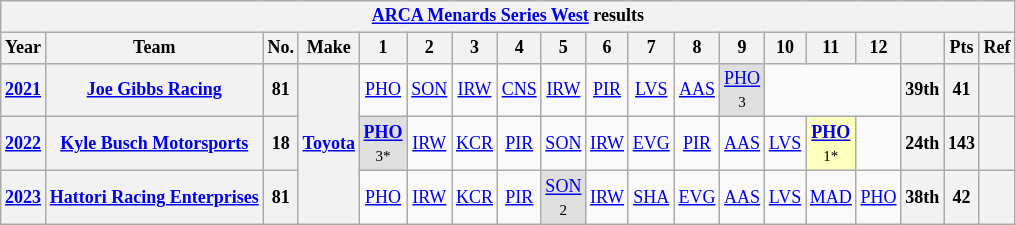<table class="wikitable" style="text-align:center; font-size:75%">
<tr>
<th colspan=19><a href='#'>ARCA Menards Series West</a> results</th>
</tr>
<tr>
<th>Year</th>
<th>Team</th>
<th>No.</th>
<th>Make</th>
<th>1</th>
<th>2</th>
<th>3</th>
<th>4</th>
<th>5</th>
<th>6</th>
<th>7</th>
<th>8</th>
<th>9</th>
<th>10</th>
<th>11</th>
<th>12</th>
<th></th>
<th>Pts</th>
<th>Ref</th>
</tr>
<tr>
<th><a href='#'>2021</a></th>
<th><a href='#'>Joe Gibbs Racing</a></th>
<th>81</th>
<th rowspan=3><a href='#'>Toyota</a></th>
<td><a href='#'>PHO</a></td>
<td><a href='#'>SON</a></td>
<td><a href='#'>IRW</a></td>
<td><a href='#'>CNS</a></td>
<td><a href='#'>IRW</a></td>
<td><a href='#'>PIR</a></td>
<td><a href='#'>LVS</a></td>
<td><a href='#'>AAS</a></td>
<td style="background:#DFDFDF;"><a href='#'>PHO</a><br><small>3</small></td>
<td colspan=3></td>
<th>39th</th>
<th>41</th>
<th></th>
</tr>
<tr>
<th><a href='#'>2022</a></th>
<th><a href='#'>Kyle Busch Motorsports</a></th>
<th>18</th>
<td style="background:#DFDFDF;"><strong><a href='#'>PHO</a></strong><br><small>3*</small></td>
<td><a href='#'>IRW</a></td>
<td><a href='#'>KCR</a></td>
<td><a href='#'>PIR</a></td>
<td><a href='#'>SON</a></td>
<td><a href='#'>IRW</a></td>
<td><a href='#'>EVG</a></td>
<td><a href='#'>PIR</a></td>
<td><a href='#'>AAS</a></td>
<td><a href='#'>LVS</a></td>
<td style="background:#FFFFBF;"><strong><a href='#'>PHO</a></strong><br><small>1*</small></td>
<td></td>
<th>24th</th>
<th>143</th>
<th></th>
</tr>
<tr>
<th><a href='#'>2023</a></th>
<th><a href='#'>Hattori Racing Enterprises</a></th>
<th>81</th>
<td><a href='#'>PHO</a></td>
<td><a href='#'>IRW</a></td>
<td><a href='#'>KCR</a></td>
<td><a href='#'>PIR</a></td>
<td style="background:#DFDFDF;"><a href='#'>SON</a><br><small>2</small></td>
<td><a href='#'>IRW</a></td>
<td><a href='#'>SHA</a></td>
<td><a href='#'>EVG</a></td>
<td><a href='#'>AAS</a></td>
<td><a href='#'>LVS</a></td>
<td><a href='#'>MAD</a></td>
<td><a href='#'>PHO</a></td>
<th>38th</th>
<th>42</th>
<th></th>
</tr>
</table>
